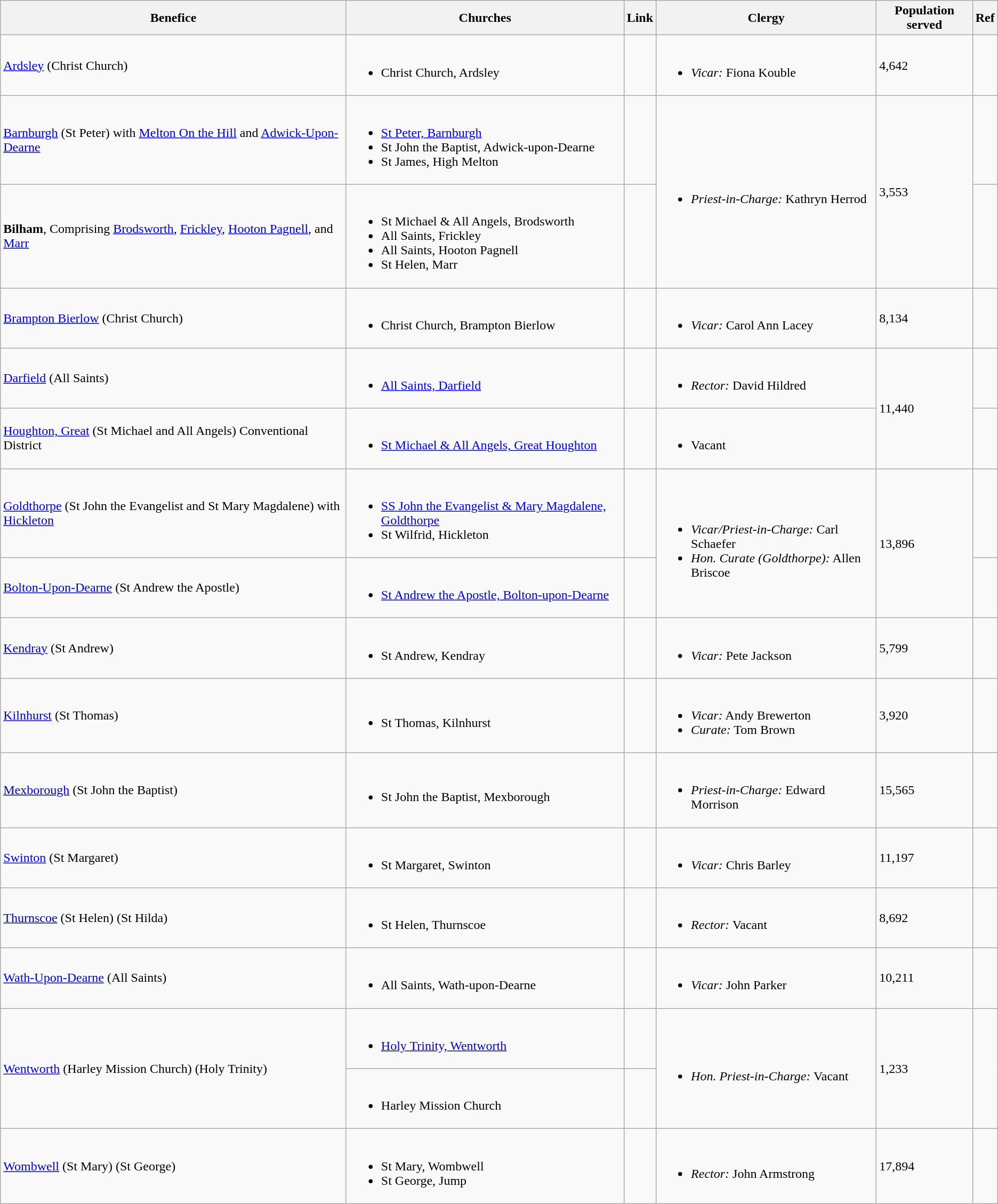<table class="wikitable">
<tr>
<th width="425">Benefice</th>
<th>Churches</th>
<th>Link</th>
<th>Clergy</th>
<th>Population served</th>
<th>Ref</th>
</tr>
<tr>
<td><a href='#'>Ardsley</a> (Christ Church)</td>
<td><br><ul><li>Christ Church, Ardsley</li></ul></td>
<td></td>
<td><br><ul><li><em>Vicar:</em> Fiona Kouble</li></ul></td>
<td>4,642</td>
<td></td>
</tr>
<tr>
<td><a href='#'>Barnburgh</a> (St Peter) with <a href='#'>Melton On the Hill</a> and <a href='#'>Adwick-Upon-Dearne</a></td>
<td><br><ul><li><a href='#'>St Peter, Barnburgh</a></li><li>St John the Baptist, Adwick-upon-Dearne</li><li>St James, High Melton</li></ul></td>
<td></td>
<td rowspan="2"><br><ul><li><em>Priest-in-Charge:</em> Kathryn Herrod</li></ul></td>
<td rowspan="2">3,553</td>
<td></td>
</tr>
<tr>
<td><strong>Bilham</strong>, Comprising <a href='#'>Brodsworth</a>, <a href='#'>Frickley</a>, <a href='#'>Hooton Pagnell</a>, and <a href='#'>Marr</a></td>
<td><br><ul><li>St Michael & All Angels, Brodsworth</li><li>All Saints, Frickley</li><li>All Saints, Hooton Pagnell</li><li>St Helen, Marr</li></ul></td>
<td></td>
<td></td>
</tr>
<tr>
<td><a href='#'>Brampton Bierlow</a> (Christ Church)</td>
<td><br><ul><li>Christ Church, Brampton Bierlow</li></ul></td>
<td></td>
<td><br><ul><li><em>Vicar:</em> Carol Ann Lacey</li></ul></td>
<td>8,134</td>
<td></td>
</tr>
<tr>
<td><a href='#'>Darfield</a> (All Saints)</td>
<td><br><ul><li><a href='#'>All Saints, Darfield</a></li></ul></td>
<td></td>
<td><br><ul><li><em>Rector:</em> David Hildred</li></ul></td>
<td rowspan="2">11,440</td>
<td></td>
</tr>
<tr>
<td><a href='#'>Houghton, Great</a> (St Michael and All Angels) Conventional District</td>
<td><br><ul><li><a href='#'>St Michael & All Angels, Great Houghton</a></li></ul></td>
<td></td>
<td><br><ul><li>Vacant</li></ul></td>
<td></td>
</tr>
<tr>
<td><a href='#'>Goldthorpe</a> (St John the Evangelist and St Mary Magdalene) with <a href='#'>Hickleton</a></td>
<td><br><ul><li><a href='#'>SS John the Evangelist & Mary Magdalene, Goldthorpe</a></li><li>St Wilfrid, Hickleton</li></ul></td>
<td></td>
<td rowspan="2"><br><ul><li><em>Vicar/Priest-in-Charge:</em> Carl Schaefer</li><li><em>Hon. Curate (Goldthorpe):</em> Allen Briscoe</li></ul></td>
<td rowspan="2">13,896</td>
<td></td>
</tr>
<tr>
<td><a href='#'>Bolton-Upon-Dearne</a> (St Andrew the Apostle)</td>
<td><br><ul><li><a href='#'>St Andrew the Apostle, Bolton-upon-Dearne</a></li></ul></td>
<td></td>
<td></td>
</tr>
<tr>
<td><a href='#'>Kendray</a> (St Andrew)</td>
<td><br><ul><li>St Andrew, Kendray</li></ul></td>
<td></td>
<td><br><ul><li><em>Vicar:</em> Pete Jackson</li></ul></td>
<td>5,799</td>
<td></td>
</tr>
<tr>
<td><a href='#'>Kilnhurst</a> (St Thomas)</td>
<td><br><ul><li>St Thomas, Kilnhurst</li></ul></td>
<td></td>
<td><br><ul><li><em>Vicar:</em> Andy Brewerton</li><li><em>Curate:</em> Tom Brown</li></ul></td>
<td>3,920</td>
<td></td>
</tr>
<tr>
<td><a href='#'>Mexborough</a> (St John the Baptist)</td>
<td><br><ul><li>St John the Baptist, Mexborough</li></ul></td>
<td></td>
<td><br><ul><li><em>Priest-in-Charge:</em> Edward Morrison</li></ul></td>
<td>15,565</td>
<td></td>
</tr>
<tr>
<td><a href='#'>Swinton</a> (St Margaret)</td>
<td><br><ul><li>St Margaret, Swinton</li></ul></td>
<td></td>
<td><br><ul><li><em>Vicar:</em> Chris Barley</li></ul></td>
<td>11,197</td>
<td></td>
</tr>
<tr>
<td><a href='#'>Thurnscoe</a> (St Helen) (St Hilda)</td>
<td><br><ul><li>St Helen, Thurnscoe</li></ul></td>
<td></td>
<td><br><ul><li><em>Rector:</em> Vacant</li></ul></td>
<td>8,692</td>
<td></td>
</tr>
<tr>
<td><a href='#'>Wath-Upon-Dearne</a> (All Saints)</td>
<td><br><ul><li>All Saints, Wath-upon-Dearne</li></ul></td>
<td></td>
<td><br><ul><li><em>Vicar:</em>  John Parker</li></ul></td>
<td>10,211</td>
<td></td>
</tr>
<tr>
<td rowspan="2"><a href='#'>Wentworth</a> (Harley Mission Church) (Holy Trinity)</td>
<td><br><ul><li><a href='#'>Holy Trinity, Wentworth</a></li></ul></td>
<td></td>
<td rowspan="2"><br><ul><li><em>Hon. Priest-in-Charge:</em> Vacant</li></ul></td>
<td rowspan="2">1,233</td>
<td rowspan="2"></td>
</tr>
<tr>
<td><br><ul><li>Harley Mission Church</li></ul></td>
<td></td>
</tr>
<tr>
<td><a href='#'>Wombwell</a> (St Mary) (St George)</td>
<td><br><ul><li>St Mary, Wombwell</li><li>St George, Jump</li></ul></td>
<td></td>
<td><br><ul><li><em>Rector:</em> John Armstrong</li></ul></td>
<td>17,894</td>
<td></td>
</tr>
</table>
